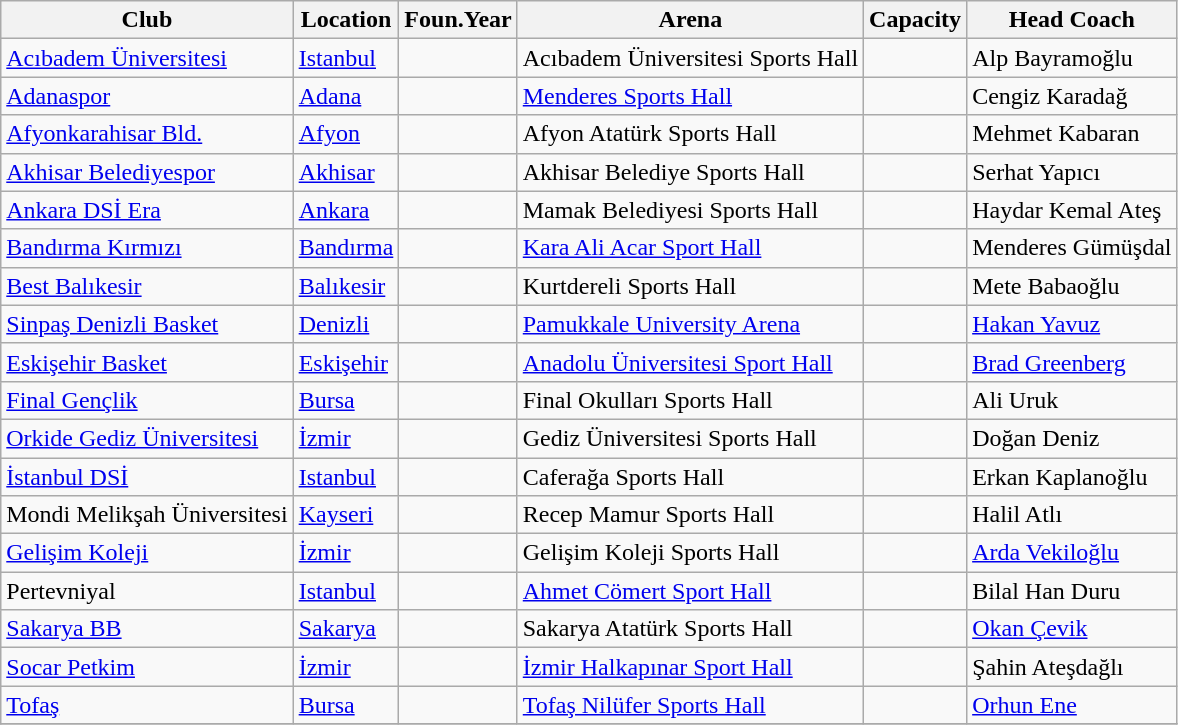<table class="wikitable sortable">
<tr>
<th scope="col">Club</th>
<th scope="col">Location</th>
<th scope="col">Foun.Year</th>
<th scope="col">Arena</th>
<th scope="col">Capacity</th>
<th scope="col">Head Coach</th>
</tr>
<tr bgcolor=>
<td><a href='#'>Acıbadem Üniversitesi</a></td>
<td><a href='#'>Istanbul</a></td>
<td></td>
<td>Acıbadem Üniversitesi Sports Hall</td>
<td></td>
<td> Alp Bayramoğlu</td>
</tr>
<tr>
<td><a href='#'>Adanaspor</a></td>
<td><a href='#'>Adana</a></td>
<td></td>
<td><a href='#'>Menderes Sports Hall</a></td>
<td></td>
<td> Cengiz Karadağ</td>
</tr>
<tr>
<td><a href='#'>Afyonkarahisar Bld.</a></td>
<td><a href='#'>Afyon</a></td>
<td></td>
<td>Afyon Atatürk Sports Hall</td>
<td></td>
<td> Mehmet Kabaran</td>
</tr>
<tr>
<td><a href='#'>Akhisar Belediyespor</a></td>
<td><a href='#'>Akhisar</a></td>
<td></td>
<td>Akhisar Belediye Sports Hall</td>
<td></td>
<td> Serhat Yapıcı</td>
</tr>
<tr>
<td><a href='#'>Ankara DSİ Era</a></td>
<td><a href='#'>Ankara</a></td>
<td></td>
<td>Mamak Belediyesi Sports Hall</td>
<td></td>
<td> Haydar Kemal Ateş</td>
</tr>
<tr>
<td><a href='#'>Bandırma Kırmızı</a></td>
<td><a href='#'>Bandırma</a></td>
<td></td>
<td><a href='#'>Kara Ali Acar Sport Hall</a></td>
<td></td>
<td> Menderes Gümüşdal</td>
</tr>
<tr>
<td><a href='#'>Best Balıkesir</a></td>
<td><a href='#'>Balıkesir</a></td>
<td></td>
<td>Kurtdereli Sports Hall</td>
<td></td>
<td> Mete Babaoğlu</td>
</tr>
<tr>
<td><a href='#'>Sinpaş Denizli Basket</a></td>
<td><a href='#'>Denizli</a></td>
<td></td>
<td><a href='#'>Pamukkale University Arena</a></td>
<td></td>
<td> <a href='#'>Hakan Yavuz</a></td>
</tr>
<tr>
<td><a href='#'>Eskişehir Basket</a></td>
<td><a href='#'>Eskişehir</a></td>
<td></td>
<td><a href='#'>Anadolu Üniversitesi Sport Hall</a></td>
<td></td>
<td> <a href='#'>Brad Greenberg</a></td>
</tr>
<tr>
<td><a href='#'>Final Gençlik</a></td>
<td><a href='#'>Bursa</a></td>
<td></td>
<td>Final Okulları Sports Hall</td>
<td></td>
<td> Ali Uruk</td>
</tr>
<tr>
<td><a href='#'>Orkide Gediz Üniversitesi</a></td>
<td><a href='#'>İzmir</a></td>
<td></td>
<td>Gediz Üniversitesi Sports Hall</td>
<td></td>
<td> Doğan Deniz</td>
</tr>
<tr>
<td><a href='#'>İstanbul DSİ</a></td>
<td><a href='#'>Istanbul</a></td>
<td></td>
<td>Caferağa Sports Hall</td>
<td></td>
<td> Erkan Kaplanoğlu</td>
</tr>
<tr>
<td>Mondi Melikşah Üniversitesi</td>
<td><a href='#'>Kayseri</a></td>
<td></td>
<td>Recep Mamur Sports Hall</td>
<td></td>
<td> Halil Atlı</td>
</tr>
<tr>
<td><a href='#'>Gelişim Koleji</a></td>
<td><a href='#'>İzmir</a></td>
<td></td>
<td>Gelişim Koleji Sports Hall</td>
<td></td>
<td> <a href='#'>Arda Vekiloğlu</a></td>
</tr>
<tr>
<td>Pertevniyal</td>
<td><a href='#'>Istanbul</a></td>
<td></td>
<td><a href='#'>Ahmet Cömert Sport Hall</a></td>
<td></td>
<td> Bilal Han Duru</td>
</tr>
<tr>
<td><a href='#'>Sakarya BB</a></td>
<td><a href='#'>Sakarya</a></td>
<td></td>
<td>Sakarya Atatürk Sports Hall</td>
<td></td>
<td> <a href='#'>Okan Çevik</a></td>
</tr>
<tr>
<td><a href='#'>Socar Petkim</a></td>
<td><a href='#'>İzmir</a></td>
<td></td>
<td><a href='#'>İzmir Halkapınar Sport Hall</a></td>
<td></td>
<td> Şahin Ateşdağlı</td>
</tr>
<tr>
<td><a href='#'>Tofaş</a></td>
<td><a href='#'>Bursa</a></td>
<td></td>
<td><a href='#'>Tofaş Nilüfer Sports Hall</a></td>
<td></td>
<td> <a href='#'>Orhun Ene</a></td>
</tr>
<tr>
</tr>
</table>
